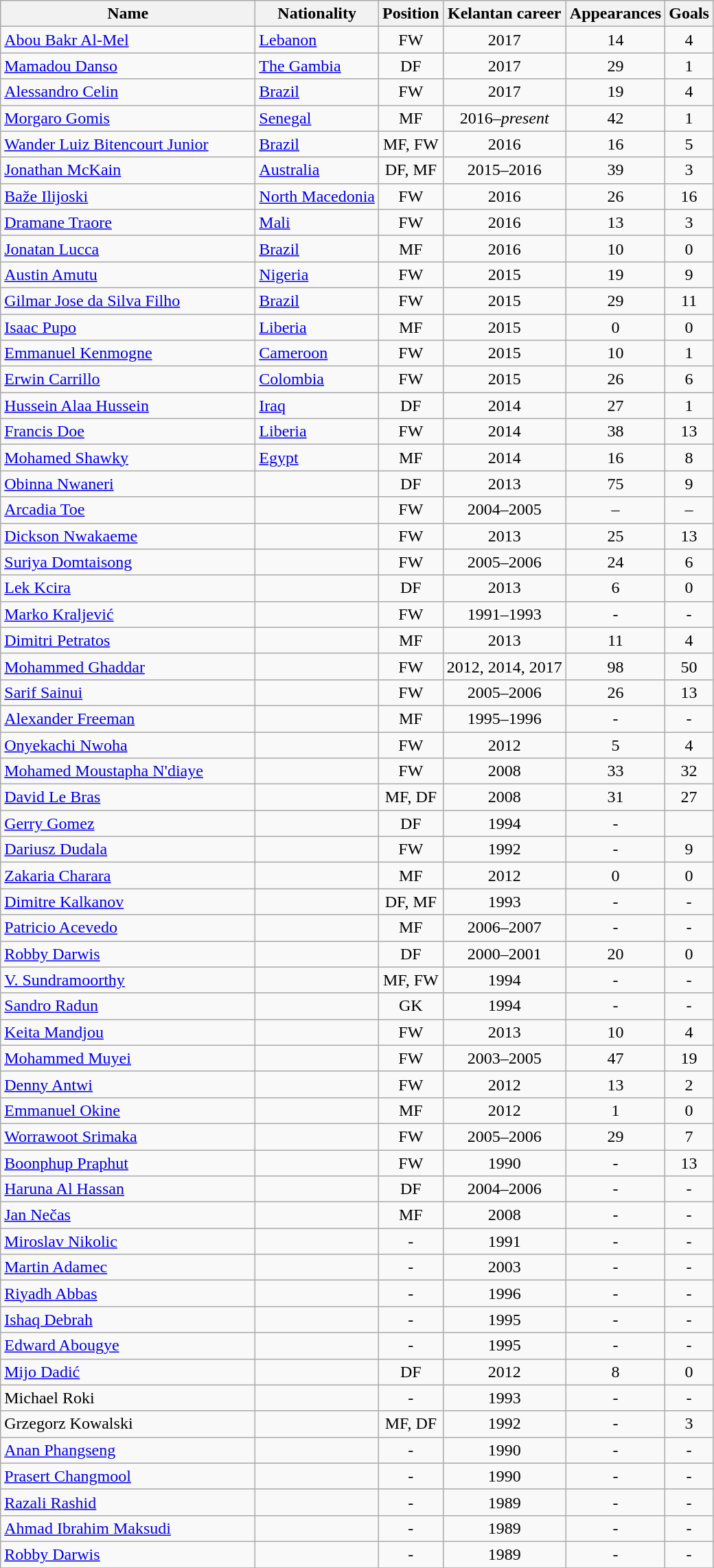<table class="wikitable sortable" style="text-align: center;">
<tr>
<th style="width:15em">Name</th>
<th>Nationality</th>
<th>Position</th>
<th>Kelantan career</th>
<th>Appearances</th>
<th>Goals</th>
</tr>
<tr>
<td align="left"><a href='#'>Abou Bakr Al-Mel</a></td>
<td align="left"> <a href='#'>Lebanon</a></td>
<td>FW</td>
<td>2017</td>
<td>14</td>
<td>4</td>
</tr>
<tr>
<td align="left"><a href='#'>Mamadou Danso</a></td>
<td align="left"> <a href='#'>The Gambia</a></td>
<td>DF</td>
<td>2017</td>
<td>29</td>
<td>1</td>
</tr>
<tr>
<td align="left"><a href='#'>Alessandro Celin</a></td>
<td align="left"> <a href='#'>Brazil</a></td>
<td>FW</td>
<td>2017</td>
<td>19</td>
<td>4</td>
</tr>
<tr>
<td align="left"><a href='#'>Morgaro Gomis</a></td>
<td align="left"> <a href='#'>Senegal</a></td>
<td>MF</td>
<td>2016–<em>present</em></td>
<td>42</td>
<td>1 <small></small></td>
</tr>
<tr>
<td align="left"><a href='#'>Wander Luiz Bitencourt Junior</a></td>
<td align="left"> <a href='#'>Brazil</a></td>
<td>MF, FW</td>
<td>2016</td>
<td>16</td>
<td>5</td>
</tr>
<tr>
<td align="left"><a href='#'>Jonathan McKain</a></td>
<td align="left"> <a href='#'>Australia</a></td>
<td>DF, MF</td>
<td>2015–2016</td>
<td>39</td>
<td>3</td>
</tr>
<tr>
<td align="left"><a href='#'>Baže Ilijoski</a></td>
<td align="left"> <a href='#'>North Macedonia</a></td>
<td>FW</td>
<td>2016</td>
<td>26</td>
<td>16</td>
</tr>
<tr>
<td align="left"><a href='#'>Dramane Traore</a></td>
<td align="left"> <a href='#'>Mali</a></td>
<td>FW</td>
<td>2016</td>
<td>13</td>
<td>3</td>
</tr>
<tr>
<td align="left"><a href='#'>Jonatan Lucca</a></td>
<td align="left"> <a href='#'>Brazil</a></td>
<td>MF</td>
<td>2016</td>
<td>10</td>
<td>0</td>
</tr>
<tr>
<td align="left"><a href='#'>Austin Amutu</a></td>
<td align="left"> <a href='#'>Nigeria</a></td>
<td>FW</td>
<td>2015</td>
<td>19</td>
<td>9</td>
</tr>
<tr>
<td align="left"><a href='#'>Gilmar Jose da Silva Filho</a></td>
<td align="left">  <a href='#'>Brazil</a></td>
<td>FW</td>
<td>2015</td>
<td>29</td>
<td>11</td>
</tr>
<tr>
<td align="left"><a href='#'>Isaac Pupo</a></td>
<td align="left"> <a href='#'>Liberia</a></td>
<td>MF</td>
<td>2015</td>
<td>0</td>
<td>0</td>
</tr>
<tr>
<td align="left"><a href='#'>Emmanuel Kenmogne</a></td>
<td align="left"> <a href='#'>Cameroon</a></td>
<td>FW</td>
<td>2015</td>
<td>10</td>
<td>1</td>
</tr>
<tr>
<td align="left"><a href='#'>Erwin Carrillo</a></td>
<td align="left"> <a href='#'>Colombia</a></td>
<td>FW</td>
<td>2015</td>
<td>26</td>
<td>6</td>
</tr>
<tr>
<td align="left"><a href='#'>Hussein Alaa Hussein</a></td>
<td align="left"> <a href='#'>Iraq</a></td>
<td>DF</td>
<td>2014</td>
<td>27</td>
<td>1</td>
</tr>
<tr>
<td align="left"><a href='#'>Francis Doe</a></td>
<td align="left"> <a href='#'>Liberia</a></td>
<td>FW</td>
<td>2014</td>
<td>38</td>
<td>13</td>
</tr>
<tr>
<td align="left"><a href='#'>Mohamed Shawky</a></td>
<td align="left"> <a href='#'>Egypt</a></td>
<td>MF</td>
<td>2014</td>
<td>16</td>
<td>8</td>
</tr>
<tr>
<td align="left"><a href='#'>Obinna Nwaneri</a></td>
<td align="left"></td>
<td>DF</td>
<td>2013</td>
<td>75</td>
<td>9</td>
</tr>
<tr>
<td align="left"><a href='#'>Arcadia Toe</a></td>
<td align="left"></td>
<td>FW</td>
<td>2004–2005</td>
<td>–</td>
<td>–</td>
</tr>
<tr>
<td align="left"><a href='#'>Dickson Nwakaeme</a></td>
<td align="left"></td>
<td>FW</td>
<td>2013</td>
<td>25</td>
<td>13</td>
</tr>
<tr>
<td align="left"><a href='#'>Suriya Domtaisong</a></td>
<td align="left"></td>
<td>FW</td>
<td>2005–2006</td>
<td>24</td>
<td>6</td>
</tr>
<tr>
<td align="left"><a href='#'>Lek Kcira</a></td>
<td align="left"></td>
<td>DF</td>
<td>2013</td>
<td>6</td>
<td>0</td>
</tr>
<tr>
<td align="left"><a href='#'>Marko Kraljević</a></td>
<td align="left"></td>
<td>FW</td>
<td>1991–1993</td>
<td>-</td>
<td>-</td>
</tr>
<tr>
<td align="left"><a href='#'>Dimitri Petratos</a></td>
<td align="left"></td>
<td>MF</td>
<td>2013</td>
<td>11</td>
<td>4</td>
</tr>
<tr>
<td align="left"><a href='#'>Mohammed Ghaddar</a></td>
<td align="left"></td>
<td>FW</td>
<td>2012, 2014, 2017</td>
<td>98</td>
<td>50</td>
</tr>
<tr>
<td align="left"><a href='#'>Sarif Sainui</a></td>
<td align="left"></td>
<td>FW</td>
<td>2005–2006</td>
<td>26</td>
<td>13</td>
</tr>
<tr>
<td align="left"><a href='#'>Alexander Freeman</a></td>
<td align="left"></td>
<td>MF</td>
<td>1995–1996</td>
<td>-</td>
<td>-</td>
</tr>
<tr>
<td align="left"><a href='#'>Onyekachi Nwoha</a></td>
<td align="left"></td>
<td>FW</td>
<td>2012</td>
<td>5</td>
<td>4</td>
</tr>
<tr>
<td align="left"><a href='#'>Mohamed Moustapha N'diaye</a></td>
<td align="left"></td>
<td>FW</td>
<td>2008</td>
<td>33</td>
<td>32</td>
</tr>
<tr>
<td align="left"><a href='#'>David Le Bras</a></td>
<td align="left"></td>
<td>MF, DF</td>
<td>2008</td>
<td>31</td>
<td>27</td>
</tr>
<tr>
<td align="left"><a href='#'>Gerry Gomez</a></td>
<td align="left"></td>
<td>DF</td>
<td>1994</td>
<td>-</td>
<td></td>
</tr>
<tr>
<td align="left"><a href='#'>Dariusz Dudala</a></td>
<td align="left"></td>
<td>FW</td>
<td>1992</td>
<td>-</td>
<td>9</td>
</tr>
<tr>
<td align="left"><a href='#'>Zakaria Charara</a></td>
<td align="left"></td>
<td>MF</td>
<td>2012</td>
<td>0</td>
<td>0</td>
</tr>
<tr>
<td align="left"><a href='#'>Dimitre Kalkanov</a></td>
<td align="left"></td>
<td>DF, MF</td>
<td>1993</td>
<td>-</td>
<td>-</td>
</tr>
<tr>
<td align="left"><a href='#'>Patricio Acevedo</a></td>
<td align="left"></td>
<td>MF</td>
<td>2006–2007</td>
<td>-</td>
<td>-</td>
</tr>
<tr>
<td align="left"><a href='#'>Robby Darwis</a></td>
<td align="left"></td>
<td>DF</td>
<td>2000–2001</td>
<td>20</td>
<td>0</td>
</tr>
<tr>
<td align="left"><a href='#'>V. Sundramoorthy</a></td>
<td align="left"></td>
<td>MF, FW</td>
<td>1994</td>
<td>-</td>
<td>-</td>
</tr>
<tr>
<td align="left"><a href='#'>Sandro Radun</a></td>
<td align="left"></td>
<td>GK</td>
<td>1994</td>
<td>-</td>
<td>-</td>
</tr>
<tr>
<td align="left"><a href='#'>Keita Mandjou</a></td>
<td align="left"></td>
<td>FW</td>
<td>2013</td>
<td>10</td>
<td>4</td>
</tr>
<tr>
<td align="left"><a href='#'>Mohammed Muyei</a></td>
<td align="left"></td>
<td>FW</td>
<td>2003–2005</td>
<td>47</td>
<td>19</td>
</tr>
<tr>
<td align="left"><a href='#'>Denny Antwi</a></td>
<td align="left"></td>
<td>FW</td>
<td>2012</td>
<td>13</td>
<td>2</td>
</tr>
<tr>
<td align="left"><a href='#'>Emmanuel Okine</a></td>
<td align="left"></td>
<td>MF</td>
<td>2012</td>
<td>1</td>
<td>0</td>
</tr>
<tr>
<td align="left"><a href='#'>Worrawoot Srimaka</a></td>
<td align="left"></td>
<td>FW</td>
<td>2005–2006</td>
<td>29</td>
<td>7</td>
</tr>
<tr>
<td align="left"><a href='#'>Boonphup Praphut</a></td>
<td align="left"></td>
<td>FW</td>
<td>1990</td>
<td>-</td>
<td>13</td>
</tr>
<tr>
<td align="left"><a href='#'>Haruna Al Hassan</a></td>
<td align="left"></td>
<td>DF</td>
<td>2004–2006</td>
<td>-</td>
<td>-</td>
</tr>
<tr>
<td align="left"><a href='#'>Jan Nečas</a></td>
<td align="left"></td>
<td>MF</td>
<td>2008</td>
<td>-</td>
<td>-</td>
</tr>
<tr>
<td align="left"><a href='#'>Miroslav Nikolic</a></td>
<td align="left"></td>
<td>-</td>
<td>1991</td>
<td>-</td>
<td>-</td>
</tr>
<tr>
<td align="left"><a href='#'>Martin Adamec</a></td>
<td align="left"></td>
<td>-</td>
<td>2003</td>
<td>-</td>
<td>-</td>
</tr>
<tr>
<td align="left"><a href='#'>Riyadh Abbas</a></td>
<td align="left"></td>
<td>-</td>
<td>1996</td>
<td>-</td>
<td>-</td>
</tr>
<tr>
<td align="left"><a href='#'>Ishaq Debrah</a></td>
<td align="left"></td>
<td>-</td>
<td>1995</td>
<td>-</td>
<td>-</td>
</tr>
<tr>
<td align="left"><a href='#'>Edward Abougye</a></td>
<td align="left"></td>
<td>-</td>
<td>1995</td>
<td>-</td>
<td>-</td>
</tr>
<tr>
<td align="left"><a href='#'>Mijo Dadić</a></td>
<td align="left"></td>
<td>DF</td>
<td>2012</td>
<td>8</td>
<td>0</td>
</tr>
<tr>
<td align="left">Michael Roki</td>
<td align="left"></td>
<td>-</td>
<td>1993</td>
<td>-</td>
<td>-</td>
</tr>
<tr>
<td align="left">Grzegorz Kowalski</td>
<td align="left"></td>
<td>MF, DF</td>
<td>1992</td>
<td>-</td>
<td>3</td>
</tr>
<tr>
<td align="left"><a href='#'>Anan Phangseng</a></td>
<td align="left"></td>
<td>-</td>
<td>1990</td>
<td>-</td>
<td>-</td>
</tr>
<tr>
<td align="left"><a href='#'>Prasert Changmool</a></td>
<td align="left"></td>
<td>-</td>
<td>1990</td>
<td>-</td>
<td>-</td>
</tr>
<tr>
<td align="left"><a href='#'>Razali Rashid</a></td>
<td align="left"></td>
<td>-</td>
<td>1989</td>
<td>-</td>
<td>-</td>
</tr>
<tr>
<td align="left"><a href='#'>Ahmad Ibrahim Maksudi</a></td>
<td align="left"></td>
<td>-</td>
<td>1989</td>
<td>-</td>
<td>-</td>
</tr>
<tr>
<td align="left"><a href='#'>Robby Darwis</a></td>
<td align="left"></td>
<td>-</td>
<td>1989</td>
<td>-</td>
<td>-</td>
</tr>
<tr>
</tr>
</table>
